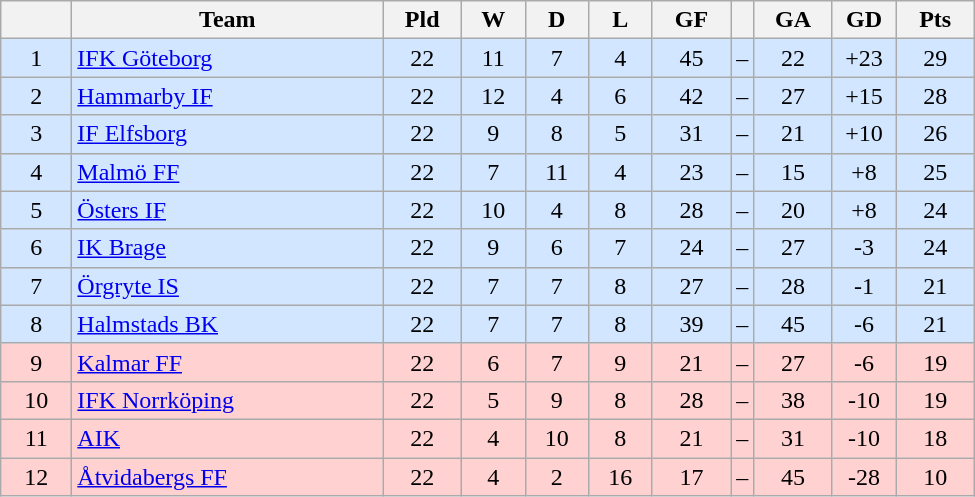<table class="wikitable" style="text-align: center;">
<tr>
<th style="width: 40px;"></th>
<th style="width: 200px;">Team</th>
<th style="width: 45px;">Pld</th>
<th style="width: 35px;">W</th>
<th style="width: 35px;">D</th>
<th style="width: 35px;">L</th>
<th style="width: 45px;">GF</th>
<th></th>
<th style="width: 45px;">GA</th>
<th style="width: 35px;">GD</th>
<th style="width: 45px;">Pts</th>
</tr>
<tr style="background: #d2e6ff">
<td>1</td>
<td style="text-align: left;"><a href='#'>IFK Göteborg</a></td>
<td>22</td>
<td>11</td>
<td>7</td>
<td>4</td>
<td>45</td>
<td>–</td>
<td>22</td>
<td>+23</td>
<td>29</td>
</tr>
<tr style="background: #d2e6ff">
<td>2</td>
<td style="text-align: left;"><a href='#'>Hammarby IF</a></td>
<td>22</td>
<td>12</td>
<td>4</td>
<td>6</td>
<td>42</td>
<td>–</td>
<td>27</td>
<td>+15</td>
<td>28</td>
</tr>
<tr style="background: #d2e6ff">
<td>3</td>
<td style="text-align: left;"><a href='#'>IF Elfsborg</a></td>
<td>22</td>
<td>9</td>
<td>8</td>
<td>5</td>
<td>31</td>
<td>–</td>
<td>21</td>
<td>+10</td>
<td>26</td>
</tr>
<tr style="background: #d2e6ff">
<td>4</td>
<td style="text-align: left;"><a href='#'>Malmö FF</a></td>
<td>22</td>
<td>7</td>
<td>11</td>
<td>4</td>
<td>23</td>
<td>–</td>
<td>15</td>
<td>+8</td>
<td>25</td>
</tr>
<tr style="background: #d2e6ff">
<td>5</td>
<td style="text-align: left;"><a href='#'>Östers IF</a></td>
<td>22</td>
<td>10</td>
<td>4</td>
<td>8</td>
<td>28</td>
<td>–</td>
<td>20</td>
<td>+8</td>
<td>24</td>
</tr>
<tr style="background: #d2e6ff">
<td>6</td>
<td style="text-align: left;"><a href='#'>IK Brage</a></td>
<td>22</td>
<td>9</td>
<td>6</td>
<td>7</td>
<td>24</td>
<td>–</td>
<td>27</td>
<td>-3</td>
<td>24</td>
</tr>
<tr style="background: #d2e6ff">
<td>7</td>
<td style="text-align: left;"><a href='#'>Örgryte IS</a></td>
<td>22</td>
<td>7</td>
<td>7</td>
<td>8</td>
<td>27</td>
<td>–</td>
<td>28</td>
<td>-1</td>
<td>21</td>
</tr>
<tr style="background: #d2e6ff">
<td>8</td>
<td style="text-align: left;"><a href='#'>Halmstads BK</a></td>
<td>22</td>
<td>7</td>
<td>7</td>
<td>8</td>
<td>39</td>
<td>–</td>
<td>45</td>
<td>-6</td>
<td>21</td>
</tr>
<tr style="background: #ffd1d1">
<td>9</td>
<td style="text-align: left;"><a href='#'>Kalmar FF</a></td>
<td>22</td>
<td>6</td>
<td>7</td>
<td>9</td>
<td>21</td>
<td>–</td>
<td>27</td>
<td>-6</td>
<td>19</td>
</tr>
<tr style="background: #ffd1d1">
<td>10</td>
<td style="text-align: left;"><a href='#'>IFK Norrköping</a></td>
<td>22</td>
<td>5</td>
<td>9</td>
<td>8</td>
<td>28</td>
<td>–</td>
<td>38</td>
<td>-10</td>
<td>19</td>
</tr>
<tr style="background: #ffd1d1">
<td>11</td>
<td style="text-align: left;"><a href='#'>AIK</a></td>
<td>22</td>
<td>4</td>
<td>10</td>
<td>8</td>
<td>21</td>
<td>–</td>
<td>31</td>
<td>-10</td>
<td>18</td>
</tr>
<tr style="background: #ffd1d1">
<td>12</td>
<td style="text-align: left;"><a href='#'>Åtvidabergs FF</a></td>
<td>22</td>
<td>4</td>
<td>2</td>
<td>16</td>
<td>17</td>
<td>–</td>
<td>45</td>
<td>-28</td>
<td>10</td>
</tr>
</table>
